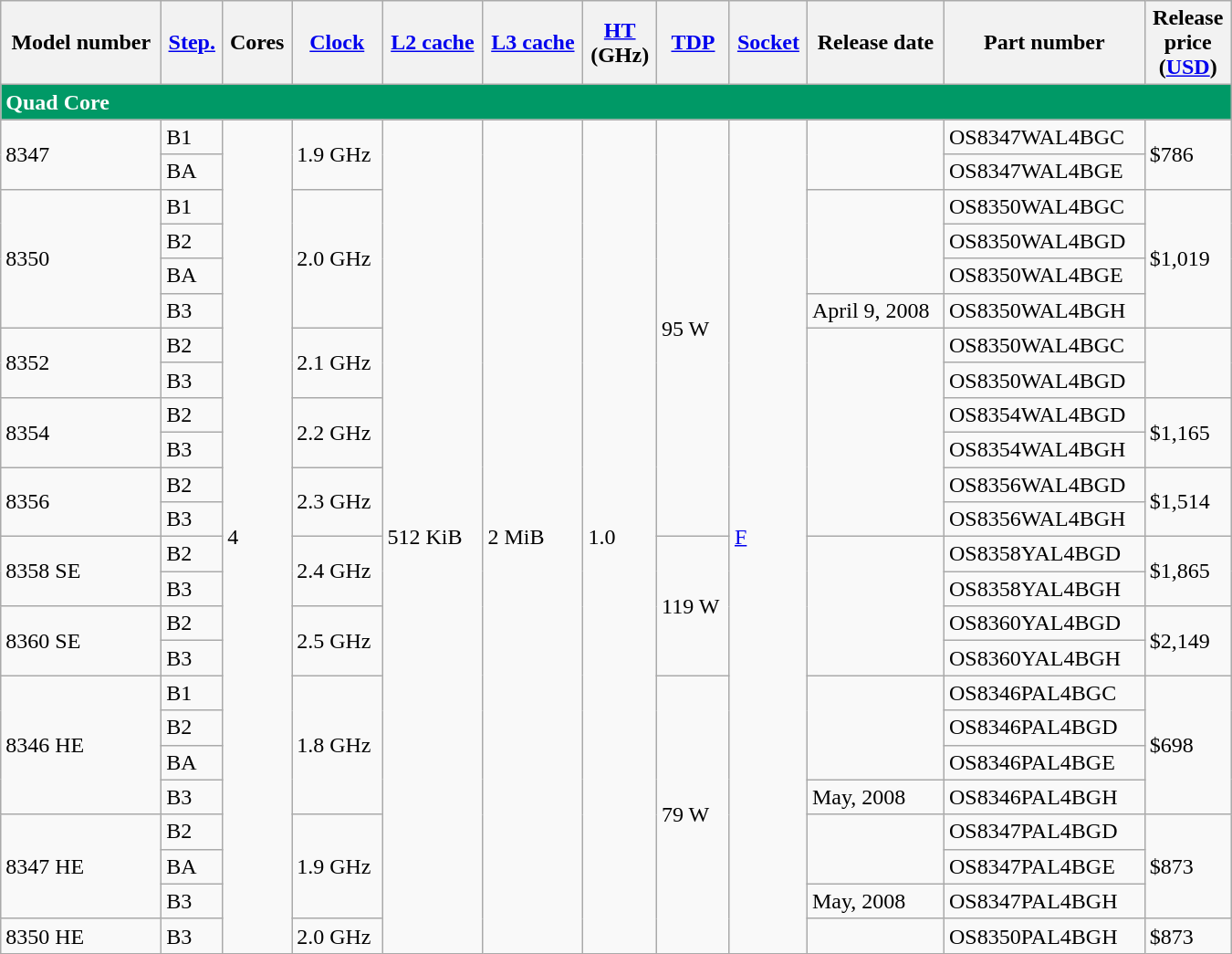<table style="width:900px; px;" class="wikitable">
<tr>
<th>Model number</th>
<th><a href='#'>Step.</a></th>
<th>Cores</th>
<th><a href='#'>Clock</a></th>
<th><a href='#'>L2 cache</a></th>
<th><a href='#'>L3 cache</a></th>
<th><a href='#'>HT</a><br>(GHz)</th>
<th><a href='#'>TDP</a></th>
<th><a href='#'>Socket</a></th>
<th>Release date</th>
<th>Part number</th>
<th>Release<br>price<br>(<a href='#'>USD</a>)</th>
</tr>
<tr>
<td colspan="12" style="text-align:left; background:#096; color:white;"><strong>Quad Core</strong></td>
</tr>
<tr>
<td rowspan="2">8347</td>
<td>B1</td>
<td rowspan="24">4</td>
<td rowspan="2">1.9 GHz</td>
<td rowspan="24">512 KiB<br></td>
<td rowspan="24">2 MiB</td>
<td rowspan="24">1.0</td>
<td rowspan="12">95 W</td>
<td rowspan="24"><a href='#'>F</a><br></td>
<td rowspan="2"></td>
<td>OS8347WAL4BGC</td>
<td rowspan="2">$786</td>
</tr>
<tr>
<td>BA</td>
<td>OS8347WAL4BGE</td>
</tr>
<tr>
<td rowspan="4">8350</td>
<td>B1</td>
<td rowspan="4">2.0 GHz</td>
<td rowspan="3"></td>
<td>OS8350WAL4BGC</td>
<td rowspan="4">$1,019</td>
</tr>
<tr>
<td>B2</td>
<td>OS8350WAL4BGD</td>
</tr>
<tr>
<td>BA</td>
<td>OS8350WAL4BGE</td>
</tr>
<tr>
<td>B3</td>
<td>April 9, 2008</td>
<td>OS8350WAL4BGH</td>
</tr>
<tr>
<td rowspan="2">8352</td>
<td>B2</td>
<td rowspan="2">2.1 GHz</td>
<td rowspan="6"></td>
<td>OS8350WAL4BGC</td>
</tr>
<tr>
<td>B3</td>
<td>OS8350WAL4BGD</td>
</tr>
<tr>
<td rowspan="2">8354</td>
<td>B2</td>
<td rowspan="2">2.2 GHz</td>
<td>OS8354WAL4BGD</td>
<td rowspan="2">$1,165</td>
</tr>
<tr>
<td>B3</td>
<td>OS8354WAL4BGH</td>
</tr>
<tr>
<td rowspan="2">8356</td>
<td>B2</td>
<td rowspan="2">2.3 GHz</td>
<td>OS8356WAL4BGD</td>
<td rowspan="2">$1,514</td>
</tr>
<tr>
<td>B3</td>
<td>OS8356WAL4BGH</td>
</tr>
<tr>
<td rowspan="2">8358 SE</td>
<td>B2</td>
<td rowspan="2">2.4 GHz</td>
<td rowspan="4">119 W</td>
<td rowspan="4"></td>
<td>OS8358YAL4BGD</td>
<td rowspan="2">$1,865</td>
</tr>
<tr>
<td>B3</td>
<td>OS8358YAL4BGH</td>
</tr>
<tr>
<td rowspan="2">8360 SE</td>
<td>B2</td>
<td rowspan="2">2.5 GHz</td>
<td>OS8360YAL4BGD</td>
<td rowspan="2">$2,149</td>
</tr>
<tr>
<td>B3</td>
<td>OS8360YAL4BGH</td>
</tr>
<tr>
<td rowspan="4">8346 HE</td>
<td>B1</td>
<td rowspan="4">1.8 GHz</td>
<td rowspan="8">79 W</td>
<td rowspan="3"></td>
<td>OS8346PAL4BGC</td>
<td rowspan="4">$698</td>
</tr>
<tr>
<td>B2</td>
<td>OS8346PAL4BGD</td>
</tr>
<tr>
<td>BA</td>
<td>OS8346PAL4BGE</td>
</tr>
<tr>
<td>B3</td>
<td>May, 2008</td>
<td>OS8346PAL4BGH</td>
</tr>
<tr>
<td rowspan="3">8347 HE</td>
<td>B2</td>
<td rowspan="3">1.9 GHz</td>
<td rowspan="2"></td>
<td>OS8347PAL4BGD</td>
<td rowspan="3">$873</td>
</tr>
<tr>
<td>BA</td>
<td>OS8347PAL4BGE</td>
</tr>
<tr>
<td>B3</td>
<td>May, 2008</td>
<td>OS8347PAL4BGH</td>
</tr>
<tr>
<td>8350 HE</td>
<td>B3</td>
<td>2.0 GHz</td>
<td></td>
<td>OS8350PAL4BGH</td>
<td>$873</td>
</tr>
</table>
